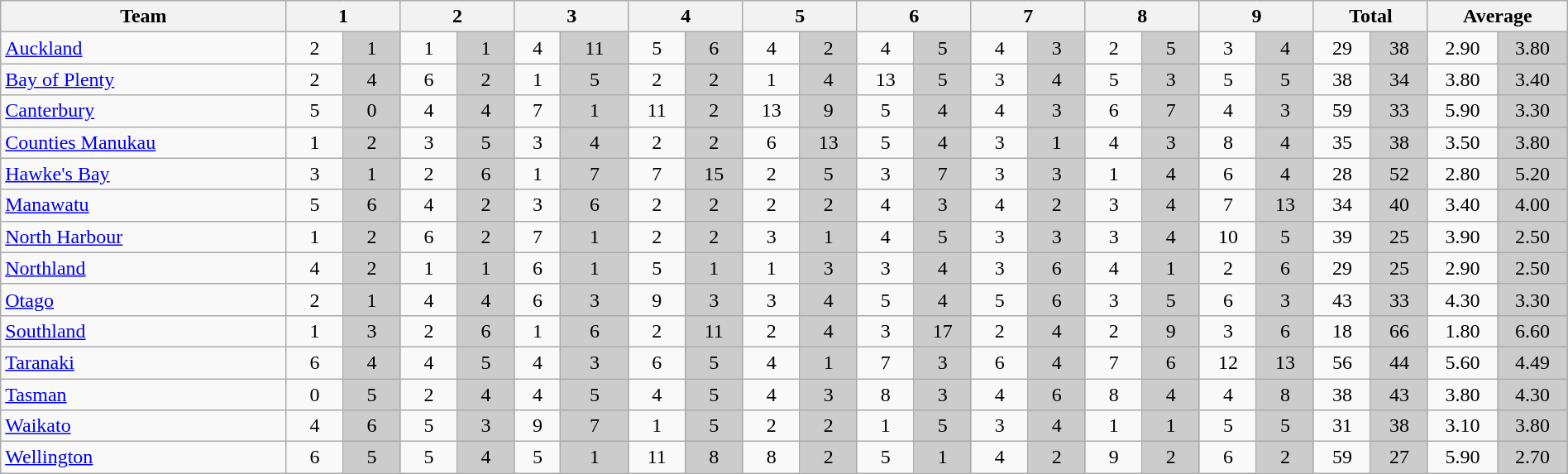<table class="wikitable" style="text-align:center;width:100%">
<tr>
<th style="width:10%">Team</th>
<th style="width:4%" colspan=2>1</th>
<th style="width:4%" colspan=2>2</th>
<th style="width:4%" colspan=2>3</th>
<th style="width:4%" colspan=2>4</th>
<th style="width:4%" colspan=2>5</th>
<th style="width:4%" colspan=2>6</th>
<th style="width:4%" colspan=2>7</th>
<th style="width:4%" colspan=2>8</th>
<th style="width:4%" colspan=2>9</th>
<th style="width:4%" colspan=2>Total</th>
<th style="width:4%" colspan=2>Average</th>
</tr>
<tr>
<td style="text-align:left"><a href='#'>Auckland</a></td>
<td>2</td>
<td style="background:#ccc">1</td>
<td>1</td>
<td style="background:#ccc">1</td>
<td>4</td>
<td style="background:#ccc">11</td>
<td>5</td>
<td style="background:#ccc">6</td>
<td>4</td>
<td style="background:#ccc">2</td>
<td>4</td>
<td style="background:#ccc">5</td>
<td>4</td>
<td style="background:#ccc">3</td>
<td>2</td>
<td style="background:#ccc">5</td>
<td>3</td>
<td style="background:#ccc">4</td>
<td>29</td>
<td style="background:#ccc">38</td>
<td>2.90</td>
<td style="background:#ccc">3.80</td>
</tr>
<tr>
<td align=left><a href='#'>Bay of Plenty</a></td>
<td>2</td>
<td style="background:#ccc">4</td>
<td>6</td>
<td style="background:#ccc">2</td>
<td>1</td>
<td style="background:#ccc">5</td>
<td>2</td>
<td style="background:#ccc">2</td>
<td>1</td>
<td style="background:#ccc">4</td>
<td>13</td>
<td style="background:#ccc">5</td>
<td>3</td>
<td style="background:#ccc">4</td>
<td>5</td>
<td style="background:#ccc">3</td>
<td>5</td>
<td style="background:#ccc">5</td>
<td>38</td>
<td style="background:#ccc">34</td>
<td>3.80</td>
<td style="background:#ccc">3.40</td>
</tr>
<tr>
<td align=left><a href='#'>Canterbury</a></td>
<td>5</td>
<td style="background:#ccc">0</td>
<td>4</td>
<td style="background:#ccc">4</td>
<td>7</td>
<td style="background:#ccc">1</td>
<td>11</td>
<td style="background:#ccc">2</td>
<td>13</td>
<td style="background:#ccc">9</td>
<td>5</td>
<td style="background:#ccc">4</td>
<td>4</td>
<td style="background:#ccc">3</td>
<td>6</td>
<td style="background:#ccc">7</td>
<td>4</td>
<td style="background:#ccc">3</td>
<td>59</td>
<td style="background:#ccc">33</td>
<td>5.90</td>
<td style="background:#ccc">3.30</td>
</tr>
<tr>
<td align=left><a href='#'>Counties Manukau</a></td>
<td>1</td>
<td style="background:#ccc">2</td>
<td>3</td>
<td style="background:#ccc">5</td>
<td>3</td>
<td style="background:#ccc">4</td>
<td>2</td>
<td style="background:#ccc">2</td>
<td>6</td>
<td style="background:#ccc">13</td>
<td>5</td>
<td style="background:#ccc">4</td>
<td>3</td>
<td style="background:#ccc">1</td>
<td>4</td>
<td style="background:#ccc">3</td>
<td>8</td>
<td style="background:#ccc">4</td>
<td>35</td>
<td style="background:#ccc">38</td>
<td>3.50</td>
<td style="background:#ccc">3.80</td>
</tr>
<tr>
<td align=left><a href='#'>Hawke's Bay</a></td>
<td>3</td>
<td style="background:#ccc">1</td>
<td>2</td>
<td style="background:#ccc">6</td>
<td>1</td>
<td style="background:#ccc">7</td>
<td>7</td>
<td style="background:#ccc">15</td>
<td>2</td>
<td style="background:#ccc">5</td>
<td>3</td>
<td style="background:#ccc">7</td>
<td>3</td>
<td style="background:#ccc">3</td>
<td>1</td>
<td style="background:#ccc">4</td>
<td>6</td>
<td style="background:#ccc">4</td>
<td>28</td>
<td style="background:#ccc">52</td>
<td>2.80</td>
<td style="background:#ccc">5.20</td>
</tr>
<tr>
<td align=left><a href='#'>Manawatu</a></td>
<td>5</td>
<td style="background:#ccc">6</td>
<td>4</td>
<td style="background:#ccc">2</td>
<td>3</td>
<td style="background:#ccc">6</td>
<td>2</td>
<td style="background:#ccc">2</td>
<td>2</td>
<td style="background:#ccc">2</td>
<td>4</td>
<td style="background:#ccc">3</td>
<td>4</td>
<td style="background:#ccc">2</td>
<td>3</td>
<td style="background:#ccc">4</td>
<td>7</td>
<td style="background:#ccc">13</td>
<td>34</td>
<td style="background:#ccc">40</td>
<td>3.40</td>
<td style="background:#ccc">4.00</td>
</tr>
<tr>
<td align=left><a href='#'>North Harbour</a></td>
<td>1</td>
<td style="background:#ccc">2</td>
<td>6</td>
<td style="background:#ccc">2</td>
<td>7</td>
<td style="background:#ccc">1</td>
<td>2</td>
<td style="background:#ccc">2</td>
<td>3</td>
<td style="background:#ccc">1</td>
<td>4</td>
<td style="background:#ccc">5</td>
<td>3</td>
<td style="background:#ccc">3</td>
<td>3</td>
<td style="background:#ccc">4</td>
<td>10</td>
<td style="background:#ccc">5</td>
<td>39</td>
<td style="background:#ccc">25</td>
<td>3.90</td>
<td style="background:#ccc">2.50</td>
</tr>
<tr>
<td align=left><a href='#'>Northland</a></td>
<td>4</td>
<td style="background:#ccc">2</td>
<td>1</td>
<td style="background:#ccc">1</td>
<td>6</td>
<td style="background:#ccc">1</td>
<td>5</td>
<td style="background:#ccc">1</td>
<td>1</td>
<td style="background:#ccc">3</td>
<td>3</td>
<td style="background:#ccc">4</td>
<td>3</td>
<td style="background:#ccc">6</td>
<td>4</td>
<td style="background:#ccc">1</td>
<td>2</td>
<td style="background:#ccc">6</td>
<td>29</td>
<td style="background:#ccc">25</td>
<td>2.90</td>
<td style="background:#ccc">2.50</td>
</tr>
<tr>
<td align=left><a href='#'>Otago</a></td>
<td>2</td>
<td style="background:#ccc">1</td>
<td>4</td>
<td style="background:#ccc">4</td>
<td>6</td>
<td style="background:#ccc">3</td>
<td>9</td>
<td style="background:#ccc">3</td>
<td>3</td>
<td style="background:#ccc">4</td>
<td>5</td>
<td style="background:#ccc">4</td>
<td>5</td>
<td style="background:#ccc">6</td>
<td>3</td>
<td style="background:#ccc">5</td>
<td>6</td>
<td style="background:#ccc">3</td>
<td>43</td>
<td style="background:#ccc">33</td>
<td>4.30</td>
<td style="background:#ccc">3.30</td>
</tr>
<tr>
<td align=left><a href='#'>Southland</a></td>
<td>1</td>
<td style="background:#ccc">3</td>
<td>2</td>
<td style="background:#ccc">6</td>
<td>1</td>
<td style="background:#ccc">6</td>
<td>2</td>
<td style="background:#ccc">11</td>
<td>2</td>
<td style="background:#ccc">4</td>
<td>3</td>
<td style="background:#ccc">17</td>
<td>2</td>
<td style="background:#ccc">4</td>
<td>2</td>
<td style="background:#ccc">9</td>
<td>3</td>
<td style="background:#ccc">6</td>
<td>18</td>
<td style="background:#ccc">66</td>
<td>1.80</td>
<td style="background:#ccc">6.60</td>
</tr>
<tr>
<td align=left><a href='#'>Taranaki</a></td>
<td>6</td>
<td style="background:#ccc">4</td>
<td>4</td>
<td style="background:#ccc">5</td>
<td>4</td>
<td style="background:#ccc">3</td>
<td>6</td>
<td style="background:#ccc">5</td>
<td>4</td>
<td style="background:#ccc">1</td>
<td>7</td>
<td style="background:#ccc">3</td>
<td>6</td>
<td style="background:#ccc">4</td>
<td>7</td>
<td style="background:#ccc">6</td>
<td>12</td>
<td style="background:#ccc">13</td>
<td>56</td>
<td style="background:#ccc">44</td>
<td>5.60</td>
<td style="background:#ccc">4.49</td>
</tr>
<tr>
<td align=left><a href='#'>Tasman</a></td>
<td>0</td>
<td style="background:#ccc">5</td>
<td>2</td>
<td style="background:#ccc">4</td>
<td>4</td>
<td style="background:#ccc">5</td>
<td>4</td>
<td style="background:#ccc">5</td>
<td>4</td>
<td style="background:#ccc">3</td>
<td>8</td>
<td style="background:#ccc">3</td>
<td>4</td>
<td style="background:#ccc">6</td>
<td>8</td>
<td style="background:#ccc">4</td>
<td>4</td>
<td style="background:#ccc">8</td>
<td>38</td>
<td style="background:#ccc">43</td>
<td>3.80</td>
<td style="background:#ccc">4.30</td>
</tr>
<tr>
<td align=left><a href='#'>Waikato</a></td>
<td>4</td>
<td style="background:#ccc">6</td>
<td>5</td>
<td style="background:#ccc">3</td>
<td>9</td>
<td style="background:#ccc">7</td>
<td>1</td>
<td style="background:#ccc">5</td>
<td>2</td>
<td style="background:#ccc">2</td>
<td>1</td>
<td style="background:#ccc">5</td>
<td>3</td>
<td style="background:#ccc">4</td>
<td>1</td>
<td style="background:#ccc">1</td>
<td>5</td>
<td style="background:#ccc">5</td>
<td>31</td>
<td style="background:#ccc">38</td>
<td>3.10</td>
<td style="background:#ccc">3.80</td>
</tr>
<tr>
<td align=left><a href='#'>Wellington</a></td>
<td>6</td>
<td style="background:#ccc">5</td>
<td>5</td>
<td style="background:#ccc">4</td>
<td>5</td>
<td style="background:#ccc">1</td>
<td>11</td>
<td style="background:#ccc">8</td>
<td>8</td>
<td style="background:#ccc">2</td>
<td>5</td>
<td style="background:#ccc">1</td>
<td>4</td>
<td style="background:#ccc">2</td>
<td>9</td>
<td style="background:#ccc">2</td>
<td>6</td>
<td style="background:#ccc">2</td>
<td>59</td>
<td style="background:#ccc">27</td>
<td>5.90</td>
<td style="background:#ccc">2.70</td>
</tr>
</table>
